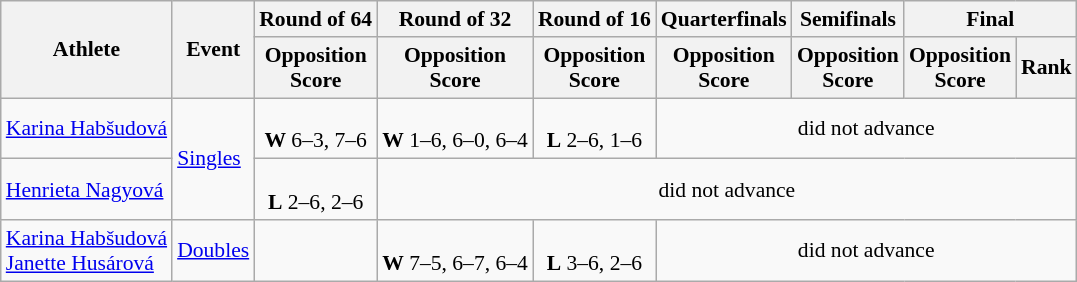<table class="wikitable" border="1" style="font-size:90%">
<tr>
<th rowspan=2>Athlete</th>
<th rowspan=2>Event</th>
<th>Round of 64</th>
<th>Round of 32</th>
<th>Round of 16</th>
<th>Quarterfinals</th>
<th>Semifinals</th>
<th colspan=2>Final</th>
</tr>
<tr>
<th>Opposition<br>Score</th>
<th>Opposition<br>Score</th>
<th>Opposition<br>Score</th>
<th>Opposition<br>Score</th>
<th>Opposition<br>Score</th>
<th>Opposition<br>Score</th>
<th>Rank</th>
</tr>
<tr>
<td><a href='#'>Karina Habšudová</a></td>
<td rowspan=2><a href='#'>Singles</a></td>
<td align=center><br><strong>W</strong> 6–3, 7–6</td>
<td align=center><br><strong>W</strong> 1–6, 6–0, 6–4</td>
<td align=center><br><strong>L</strong> 2–6, 1–6</td>
<td align=center colspan=4>did not advance</td>
</tr>
<tr>
<td><a href='#'>Henrieta Nagyová</a></td>
<td align=center><br><strong>L</strong> 2–6, 2–6</td>
<td align=center colspan=6>did not advance</td>
</tr>
<tr>
<td><a href='#'>Karina Habšudová</a><br><a href='#'>Janette Husárová</a></td>
<td rowspan=1><a href='#'>Doubles</a></td>
<td></td>
<td align=center><br><strong>W</strong> 7–5, 6–7, 6–4</td>
<td align=center><br><strong>L</strong> 3–6, 2–6</td>
<td align=center colspan=6>did not advance</td>
</tr>
</table>
